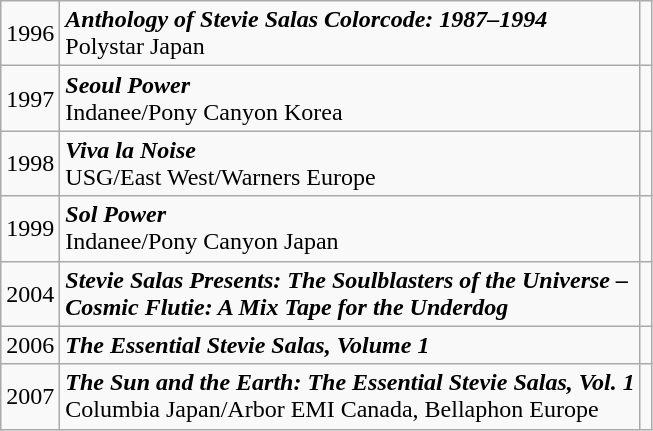<table class="wikitable">
<tr>
<td>1996</td>
<td><strong><em>Anthology of Stevie Salas Colorcode: 1987–1994</em></strong><br>Polystar Japan</td>
<td></td>
</tr>
<tr>
<td>1997</td>
<td><strong><em>Seoul Power</em></strong><br>Indanee/Pony Canyon Korea</td>
<td></td>
</tr>
<tr>
<td>1998</td>
<td><strong><em>Viva la Noise</em></strong><br>USG/East West/Warners Europe</td>
<td></td>
</tr>
<tr>
<td>1999</td>
<td><strong><em>Sol Power</em></strong><br>Indanee/Pony Canyon Japan</td>
<td></td>
</tr>
<tr>
<td>2004</td>
<td><strong><em>Stevie Salas Presents: The Soulblasters of the Universe –<br>Cosmic Flutie: A Mix Tape for the Underdog</em></strong><br></td>
<td></td>
</tr>
<tr>
<td>2006</td>
<td><strong><em>The Essential Stevie Salas, Volume 1</em></strong></td>
<td></td>
</tr>
<tr>
<td>2007</td>
<td><strong><em>The Sun and the Earth: The Essential Stevie Salas, Vol. 1</em></strong><br>Columbia Japan/Arbor EMI Canada, Bellaphon Europe</td>
<td></td>
</tr>
</table>
